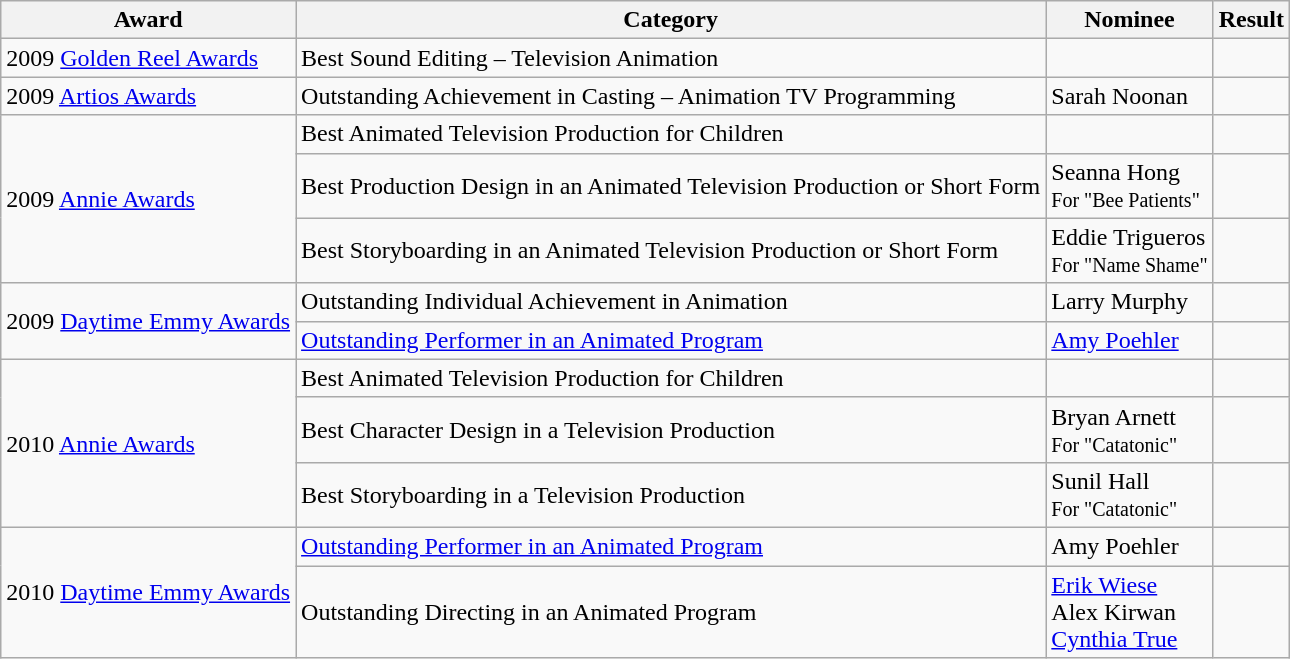<table class="wikitable">
<tr>
<th>Award</th>
<th>Category</th>
<th>Nominee</th>
<th>Result</th>
</tr>
<tr>
<td>2009 <a href='#'>Golden Reel Awards</a></td>
<td>Best Sound Editing – Television Animation</td>
<td></td>
<td></td>
</tr>
<tr>
<td>2009 <a href='#'>Artios Awards</a></td>
<td>Outstanding Achievement in Casting – Animation TV Programming</td>
<td>Sarah Noonan</td>
<td></td>
</tr>
<tr>
<td rowspan="3">2009 <a href='#'>Annie Awards</a></td>
<td>Best Animated Television Production for Children</td>
<td></td>
<td></td>
</tr>
<tr>
<td>Best Production Design in an Animated Television Production or Short Form</td>
<td>Seanna Hong<br><small>For "Bee Patients"</small></td>
<td></td>
</tr>
<tr>
<td>Best Storyboarding in an Animated Television Production or Short Form</td>
<td>Eddie Trigueros<br><small>For "Name Shame"</small></td>
<td></td>
</tr>
<tr>
<td rowspan="2">2009 <a href='#'>Daytime Emmy Awards</a></td>
<td>Outstanding Individual Achievement in Animation</td>
<td>Larry Murphy</td>
<td></td>
</tr>
<tr>
<td><a href='#'>Outstanding Performer in an Animated Program</a></td>
<td><a href='#'>Amy Poehler</a></td>
<td></td>
</tr>
<tr>
<td rowspan="3">2010 <a href='#'>Annie Awards</a></td>
<td>Best Animated Television Production for Children</td>
<td></td>
<td></td>
</tr>
<tr>
<td>Best Character Design in a Television Production</td>
<td>Bryan Arnett<br><small>For "Catatonic"</small></td>
<td></td>
</tr>
<tr>
<td>Best Storyboarding in a Television Production</td>
<td>Sunil Hall<br><small>For "Catatonic"</small></td>
<td></td>
</tr>
<tr>
<td rowspan="2">2010 <a href='#'>Daytime Emmy Awards</a></td>
<td><a href='#'>Outstanding Performer in an Animated Program</a></td>
<td>Amy Poehler</td>
<td></td>
</tr>
<tr>
<td>Outstanding Directing in an Animated Program</td>
<td><a href='#'>Erik Wiese</a><br>Alex Kirwan<br><a href='#'>Cynthia True</a></td>
<td></td>
</tr>
</table>
